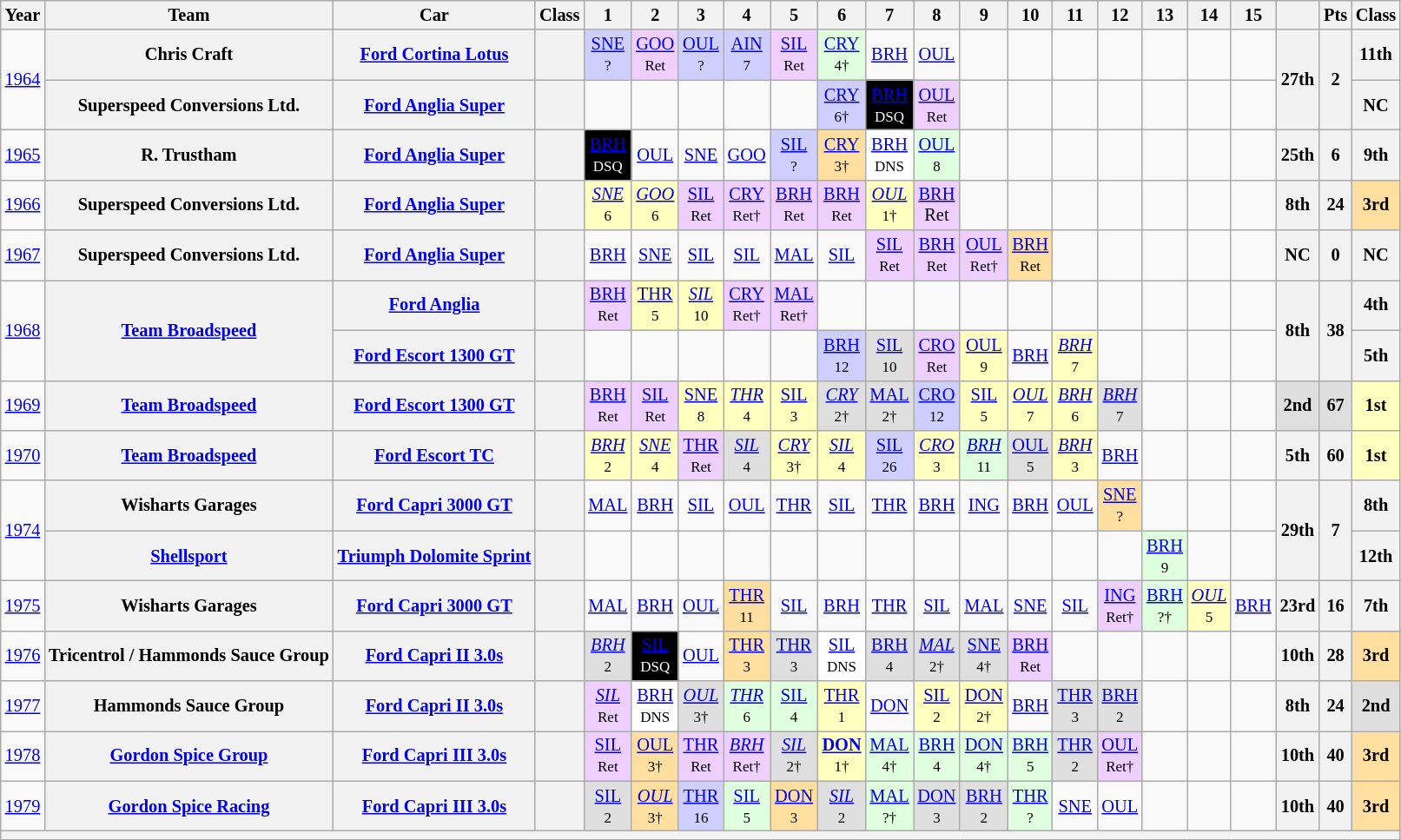<table class="wikitable" style="text-align:center; font-size:85%">
<tr>
<th>Year</th>
<th>Team</th>
<th>Car</th>
<th>Class</th>
<th>1</th>
<th>2</th>
<th>3</th>
<th>4</th>
<th>5</th>
<th>6</th>
<th>7</th>
<th>8</th>
<th>9</th>
<th>10</th>
<th>11</th>
<th>12</th>
<th>13</th>
<th>14</th>
<th>15</th>
<th></th>
<th>Pts</th>
<th>Class</th>
</tr>
<tr>
<td rowspan=2><a href='#'>1964</a></td>
<th>Chris Craft</th>
<th><a href='#'>Ford Cortina Lotus</a></th>
<th><span></span></th>
<td style="background:#CFCFFF;"><a href='#'>SNE</a><br><small>?</small></td>
<td style="background:#EFCFFF;"><a href='#'>GOO</a><br><small>Ret</small></td>
<td style="background:#CFCFFF;"><a href='#'>OUL</a><br><small>?</small></td>
<td style="background:#CFCFFF;"><a href='#'>AIN</a><br><small>7</small></td>
<td style="background:#EFCFFF;"><a href='#'>SIL</a><br><small>Ret</small></td>
<td style="background:#DFFFDF;"><a href='#'>CRY</a><br><small>4†</small></td>
<td><a href='#'>BRH</a></td>
<td><a href='#'>OUL</a></td>
<td></td>
<td></td>
<td></td>
<td></td>
<td></td>
<td></td>
<td></td>
<th rowspan=2>27th</th>
<th rowspan=2>2</th>
<th>11th</th>
</tr>
<tr>
<th>Superspeed Conversions Ltd.</th>
<th><a href='#'>Ford Anglia Super</a></th>
<th><span></span></th>
<td></td>
<td></td>
<td></td>
<td></td>
<td></td>
<td style="background:#CFCFFF;"><a href='#'>CRY</a><br><small>6†</small></td>
<td style="background:#000000; color:white"><a href='#'><span>BRH</span></a><br><small>DSQ</small></td>
<td style="background:#EFCFFF;"><a href='#'>OUL</a><br><small>Ret</small></td>
<td></td>
<td></td>
<td></td>
<td></td>
<td></td>
<td></td>
<td></td>
<th>NC</th>
</tr>
<tr>
<td><a href='#'>1965</a></td>
<th>R. Trustham</th>
<th><a href='#'>Ford Anglia Super</a></th>
<th><span></span></th>
<td style="background:#000000; color:white"><a href='#'><span>BRH</span></a><br><small>DSQ</small></td>
<td><a href='#'>OUL</a></td>
<td><a href='#'>SNE</a></td>
<td><a href='#'>GOO</a></td>
<td style="background:#CFCFFF;"><a href='#'>SIL</a><br><small>?</small></td>
<td style="background:#FFDF9F;"><a href='#'>CRY</a><br><small>3†</small></td>
<td style="background:#FFFFFF;"><a href='#'>BRH</a><br><small>DNS</small></td>
<td style="background:#DFFFDF;"><a href='#'>OUL</a><br><small>8</small></td>
<td></td>
<td></td>
<td></td>
<td></td>
<td></td>
<td></td>
<td></td>
<th>25th</th>
<th>6</th>
<th>9th</th>
</tr>
<tr>
<td><a href='#'>1966</a></td>
<th>Superspeed Conversions Ltd.</th>
<th><a href='#'>Ford Anglia Super</a></th>
<th><span></span></th>
<td style="background:#FFFFBF;"><em><a href='#'>SNE</a></em><br><small>6</small></td>
<td style="background:#FFFFBF;"><em><a href='#'>GOO</a></em><br><small>6</small></td>
<td style="background:#EFCFFF;"><a href='#'>SIL</a><br><small>Ret</small></td>
<td style="background:#EFCFFF;"><a href='#'>CRY</a><br><small>Ret†</small></td>
<td style="background:#EFCFFF;"><a href='#'>BRH</a><br><small>Ret</small></td>
<td style="background:#EFCFFF;"><a href='#'>BRH</a><br><small>Ret</small></td>
<td style="background:#FFFFBF;"><em><a href='#'>OUL</a></em><br><small>1†</small></td>
<td style="background:#EFCFFF;"><a href='#'>BRH</a><br>Ret</td>
<td></td>
<td></td>
<td></td>
<td></td>
<td></td>
<td></td>
<td></td>
<th>8th</th>
<th>24</th>
<td style="background:#FFDF9F;"><strong>3rd</strong></td>
</tr>
<tr>
<td><a href='#'>1967</a></td>
<th>Superspeed Conversions Ltd.</th>
<th><a href='#'>Ford Anglia Super</a></th>
<th><span></span></th>
<td><a href='#'>BRH</a></td>
<td><a href='#'>SNE</a></td>
<td><a href='#'>SIL</a></td>
<td><a href='#'>SIL</a></td>
<td><a href='#'>MAL</a></td>
<td><a href='#'>SIL</a></td>
<td style="background:#EFCFFF;"><a href='#'>SIL</a><br><small>Ret</small></td>
<td style="background:#EFCFFF;"><a href='#'>BRH</a><br><small>Ret</small></td>
<td style="background:#EFCFFF;"><a href='#'>OUL</a><br><small>Ret†</small></td>
<td style="background:#FFDF9F;"><a href='#'>BRH</a><br><small>Ret</small></td>
<td></td>
<td></td>
<td></td>
<td></td>
<td></td>
<th>NC</th>
<th>0</th>
<th>NC</th>
</tr>
<tr>
<td rowspan=2><a href='#'>1968</a></td>
<th rowspan=2><a href='#'>Team Broadspeed</a></th>
<th><a href='#'>Ford Anglia</a></th>
<th><span></span></th>
<td style="background:#EFCFFF;"><a href='#'>BRH</a><br><small>Ret</small></td>
<td style="background:#FFFFBF;"><a href='#'>THR</a><br><small>5</small></td>
<td style="background:#FFFFBF;"><em><a href='#'>SIL</a></em><br><small>10</small></td>
<td style="background:#EFCFFF;"><a href='#'>CRY</a><br><small>Ret†</small></td>
<td style="background:#EFCFFF;"><a href='#'>MAL</a><br><small>Ret†</small></td>
<td></td>
<td></td>
<td></td>
<td></td>
<td></td>
<td></td>
<td></td>
<td></td>
<td></td>
<td></td>
<th rowspan=2>8th</th>
<th rowspan=2>38</th>
<th>4th</th>
</tr>
<tr>
<th><a href='#'>Ford Escort 1300 GT</a></th>
<th><span></span></th>
<td></td>
<td></td>
<td></td>
<td></td>
<td></td>
<td style="background:#CFCFFF;"><a href='#'>BRH</a><br><small>12</small></td>
<td style="background:#DFDFDF;"><a href='#'>SIL</a><br><small>10</small></td>
<td style="background:#EFCFFF;"><a href='#'>CRO</a><br><small>Ret</small></td>
<td style="background:#FFFFBF;"><a href='#'>OUL</a><br><small>9</small></td>
<td><a href='#'>BRH</a></td>
<td style="background:#FFFFBF;"><em><a href='#'>BRH</a></em><br><small>7</small></td>
<td></td>
<td></td>
<td></td>
<td></td>
<th>5th</th>
</tr>
<tr>
<td><a href='#'>1969</a></td>
<th><a href='#'>Team Broadspeed</a></th>
<th><a href='#'>Ford Escort 1300 GT</a></th>
<th><span></span></th>
<td style="background:#EFCFFF;"><a href='#'>BRH</a><br><small>Ret</small></td>
<td style="background:#EFCFFF;"><a href='#'>SIL</a><br><small>Ret</small></td>
<td style="background:#FFFFBF;"><a href='#'>SNE</a><br><small>8</small></td>
<td style="background:#FFFFBF;"><em><a href='#'>THR</a></em><br><small>4</small></td>
<td style="background:#FFFFBF;"><a href='#'>SIL</a><br><small>3</small></td>
<td style="background:#DFDFDF;"><em><a href='#'>CRY</a></em><br><small>2†</small></td>
<td style="background:#DFDFDF;"><a href='#'>MAL</a><br><small>2†</small></td>
<td style="background:#CFCFFF;"><a href='#'>CRO</a><br><small>12</small></td>
<td style="background:#FFFFBF;"><a href='#'>SIL</a><br><small>5</small></td>
<td style="background:#FFFFBF;"><em><a href='#'>OUL</a></em><br><small>7</small></td>
<td style="background:#FFFFBF;"><em><a href='#'>BRH</a></em><br><small>6</small></td>
<td style="background:#DFDFDF;"><em><a href='#'>BRH</a></em><br><small>7</small></td>
<td></td>
<td></td>
<td></td>
<td style="background:#DFDFDF;"><strong>2nd</strong></td>
<td style="background:#DFDFDF;"><strong>67</strong></td>
<td style="background:#FFFFBF;"><strong>1st</strong></td>
</tr>
<tr>
<td><a href='#'>1970</a></td>
<th><a href='#'>Team Broadspeed</a></th>
<th><a href='#'>Ford Escort TC</a></th>
<th><span></span></th>
<td style="background:#FFFFBF;"><em><a href='#'>BRH</a></em><br><small>2</small></td>
<td style="background:#FFFFBF;"><em><a href='#'>SNE</a></em><br><small>4</small></td>
<td style="background:#EFCFFF;"><a href='#'>THR</a><br><small>Ret</small></td>
<td style="background:#DFDFDF;"><em><a href='#'>SIL</a></em><br><small>4</small></td>
<td style="background:#FFFFBF;"><em><a href='#'>CRY</a></em><br><small>3†</small></td>
<td style="background:#FFFFBF;"><em><a href='#'>SIL</a></em><br><small>4</small></td>
<td style="background:#CFCFFF;"><a href='#'>SIL</a><br><small>26</small></td>
<td style="background:#FFFFBF;"><em><a href='#'>CRO</a></em><br><small>3</small></td>
<td style="background:#DFFFDF;"><em><a href='#'>BRH</a></em><br><small>11</small></td>
<td style="background:#DFDFDF;"><a href='#'>OUL</a><br><small>5</small></td>
<td style="background:#FFFFBF;"><em><a href='#'>BRH</a></em><br><small>3</small></td>
<td><a href='#'>BRH</a></td>
<td></td>
<td></td>
<td></td>
<th>5th</th>
<th>60</th>
<td style="background:#FFFFBF;"><strong>1st</strong></td>
</tr>
<tr>
<td rowspan=2><a href='#'>1974</a></td>
<th>Wisharts Garages</th>
<th><a href='#'>Ford Capri 3000 GT</a></th>
<th><span></span></th>
<td><a href='#'>MAL</a></td>
<td><a href='#'>BRH</a></td>
<td><a href='#'>SIL</a></td>
<td><a href='#'>OUL</a></td>
<td><a href='#'>THR</a></td>
<td><a href='#'>SIL</a></td>
<td><a href='#'>THR</a></td>
<td><a href='#'>BRH</a></td>
<td><a href='#'>ING</a></td>
<td><a href='#'>BRH</a></td>
<td><a href='#'>OUL</a></td>
<td style="background:#FFDF9F;"><a href='#'>SNE</a><br><small>?</small></td>
<td></td>
<td></td>
<td></td>
<th rowspan=2>29th</th>
<th rowspan=2>7</th>
<th>8th</th>
</tr>
<tr>
<th><a href='#'>Shellsport</a></th>
<th><a href='#'>Triumph Dolomite Sprint</a></th>
<th><span></span></th>
<td></td>
<td></td>
<td></td>
<td></td>
<td></td>
<td></td>
<td></td>
<td></td>
<td></td>
<td></td>
<td></td>
<td></td>
<td style="background:#DFFFDF;"><a href='#'>BRH</a><br><small>9</small></td>
<td></td>
<td></td>
<th>12th</th>
</tr>
<tr>
<td><a href='#'>1975</a></td>
<th>Wisharts Garages</th>
<th><a href='#'>Ford Capri 3000 GT</a></th>
<th><span></span></th>
<td><a href='#'>MAL</a></td>
<td><a href='#'>BRH</a></td>
<td><a href='#'>OUL</a></td>
<td style="background:#FFDF9F;"><a href='#'>THR</a><br><small>11</small></td>
<td><a href='#'>SIL</a></td>
<td><a href='#'>BRH</a></td>
<td><a href='#'>THR</a></td>
<td><a href='#'>SIL</a></td>
<td><a href='#'>MAL</a></td>
<td><a href='#'>SNE</a></td>
<td><a href='#'>SIL</a></td>
<td style="background:#EFCFFF;"><a href='#'>ING</a><br><small>Ret†</small></td>
<td style="background:#DFFFDF;"><a href='#'>BRH</a><br><small>?†</small></td>
<td style="background:#FFFFBF;"><em><a href='#'>OUL</a></em><br><small>5</small></td>
<td><a href='#'>BRH</a></td>
<th>23rd</th>
<th>16</th>
<th>7th</th>
</tr>
<tr>
<td><a href='#'>1976</a></td>
<th>Tricentrol / Hammonds Sauce Group</th>
<th><a href='#'>Ford Capri II 3.0s</a></th>
<th><span></span></th>
<td style="background:#DFDFDF;"><em><a href='#'>BRH</a></em><br><small>2</small></td>
<td style="background:#000000; color:white"><a href='#'><span>SIL</span></a><br><small>DSQ</small></td>
<td><a href='#'>OUL</a></td>
<td style="background:#FFDF9F;"><a href='#'>THR</a><br><small>3</small></td>
<td style="background:#DFDFDF;"><a href='#'>THR</a><br><small>3</small></td>
<td style="background:#FFFFFF;"><a href='#'>SIL</a><br><small>DNS</small></td>
<td style="background:#DFDFDF;"><a href='#'>BRH</a><br><small>4</small></td>
<td style="background:#DFDFDF;"><em><a href='#'>MAL</a></em><br><small>2†</small></td>
<td style="background:#DFDFDF;"><a href='#'>SNE</a><br><small>4†</small></td>
<td style="background:#EFCFFF;"><a href='#'>BRH</a><br><small>Ret</small></td>
<td></td>
<td></td>
<td></td>
<td></td>
<td></td>
<th>10th</th>
<th>28</th>
<td style="background:#FFDF9F;"><strong>3rd</strong></td>
</tr>
<tr>
<td><a href='#'>1977</a></td>
<th>Hammonds Sauce Group</th>
<th><a href='#'>Ford Capri II 3.0s</a></th>
<th><span></span></th>
<td style="background:#EFCFFF;"><em><a href='#'>SIL</a></em><br><small>Ret</small></td>
<td style="background:#FFFFFF;"><a href='#'>BRH</a><br><small>DNS</small></td>
<td style="background:#DFDFDF;"><em><a href='#'>OUL</a></em><br><small>3†</small></td>
<td style="background:#DFFFDF;"><em><a href='#'>THR</a></em><br><small>6</small></td>
<td style="background:#DFFFDF;"><a href='#'>SIL</a><br><small>4</small></td>
<td style="background:#FFFFBF;"><a href='#'>THR</a><br><small>1</small></td>
<td><a href='#'>DON</a></td>
<td style="background:#FFFFBF;"><a href='#'>SIL</a><br><small>2</small></td>
<td style="background:#FFFFBF;"><a href='#'>DON</a><br><small>2†</small></td>
<td><a href='#'>BRH</a></td>
<td style="background:#DFDFDF;"><a href='#'>THR</a><br><small>3</small></td>
<td style="background:#DFDFDF;"><a href='#'>BRH</a><br><small>2</small></td>
<td></td>
<td></td>
<td></td>
<th>8th</th>
<th>24</th>
<td style="background:#DFDFDF;"><strong>2nd</strong></td>
</tr>
<tr>
<td><a href='#'>1978</a></td>
<th><a href='#'>Gordon Spice Group</a></th>
<th><a href='#'>Ford Capri III 3.0s</a></th>
<th><span></span></th>
<td style="background:#EFCFFF;"><a href='#'>SIL</a><br><small>Ret</small></td>
<td style="background:#FFDF9F;"><a href='#'>OUL</a><br><small>3†</small></td>
<td style="background:#EFCFFF;"><a href='#'>THR</a><br><small>Ret</small></td>
<td style="background:#EFCFFF;"><em><a href='#'>BRH</a></em><br><small>Ret†</small></td>
<td style="background:#DFDFDF;"><em><a href='#'>SIL</a></em><br><small>2†</small></td>
<td style="background:#FFFFBF;"><strong><a href='#'>DON</a></strong><br><small>1†</small></td>
<td style="background:#DFFFDF;"><a href='#'>MAL</a><br><small>4†</small></td>
<td style="background:#DFFFDF;"><a href='#'>BRH</a><br><small>4</small></td>
<td style="background:#DFFFDF;"><a href='#'>DON</a><br><small>4†</small></td>
<td style="background:#DFFFDF;"><a href='#'>BRH</a><br><small>5</small></td>
<td style="background:#DFDFDF;"><a href='#'>THR</a><br><small>2</small></td>
<td style="background:#EFCFFF;"><a href='#'>OUL</a><br><small>Ret†</small></td>
<td></td>
<td></td>
<td></td>
<th>10th</th>
<th>40</th>
<td style="background:#FFDF9F;"><strong>3rd</strong></td>
</tr>
<tr>
<td><a href='#'>1979</a></td>
<th><a href='#'>Gordon Spice Racing</a></th>
<th><a href='#'>Ford Capri III 3.0s</a></th>
<th><span></span></th>
<td style="background:#DFDFDF;"><a href='#'>SIL</a><br><small>2</small></td>
<td style="background:#FFDF9F;"><em><a href='#'>OUL</a></em><br><small>3†</small></td>
<td style="background:#CFCFFF;"><a href='#'>THR</a><br><small>16</small></td>
<td style="background:#DFFFDF;"><a href='#'>SIL</a><br><small>5</small></td>
<td style="background:#FFDF9F;"><a href='#'>DON</a><br><small>3</small></td>
<td style="background:#DFDFDF;"><em><a href='#'>SIL</a></em><br><small>2</small></td>
<td style="background:#DFFFDF;"><a href='#'>MAL</a><br><small>?†</small></td>
<td style="background:#DFDFDF;"><a href='#'>DON</a><br><small>3</small></td>
<td style="background:#DFDFDF;"><a href='#'>BRH</a><br><small>2</small></td>
<td style="background:#DFFFDF;"><a href='#'>THR</a><br><small>?</small></td>
<td><a href='#'>SNE</a></td>
<td><a href='#'>OUL</a></td>
<td></td>
<td></td>
<td></td>
<th>10th</th>
<th>40</th>
<td style="background:#FFDF9F;"><strong>3rd</strong></td>
</tr>
<tr>
<th colspan="22"></th>
</tr>
</table>
